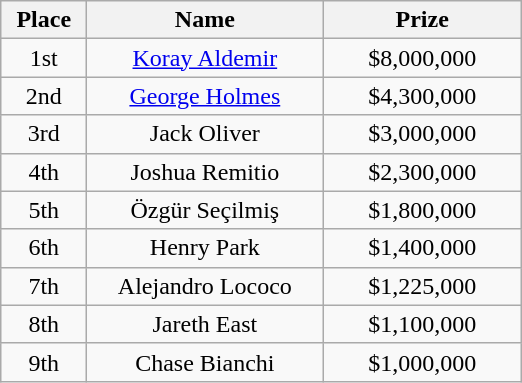<table class="wikitable">
<tr>
<th width="50">Place</th>
<th width="150">Name</th>
<th width="125">Prize</th>
</tr>
<tr>
<td align = "center">1st</td>
<td align = "center"><a href='#'>Koray Aldemir</a></td>
<td align = "center">$8,000,000</td>
</tr>
<tr>
<td align = "center">2nd</td>
<td align = "center"><a href='#'>George Holmes</a></td>
<td align = "center">$4,300,000</td>
</tr>
<tr>
<td align = "center">3rd</td>
<td align = "center">Jack Oliver</td>
<td align = "center">$3,000,000</td>
</tr>
<tr>
<td align = "center">4th</td>
<td align = "center">Joshua Remitio</td>
<td align = "center">$2,300,000</td>
</tr>
<tr>
<td align = "center">5th</td>
<td align = "center">Özgür Seçilmiş</td>
<td align = "center">$1,800,000</td>
</tr>
<tr>
<td align = "center">6th</td>
<td align = "center">Henry Park</td>
<td align = "center">$1,400,000</td>
</tr>
<tr>
<td align = "center">7th</td>
<td align = "center">Alejandro Lococo</td>
<td align = "center">$1,225,000</td>
</tr>
<tr>
<td align = "center">8th</td>
<td align = "center">Jareth East</td>
<td align = "center">$1,100,000</td>
</tr>
<tr>
<td align = "center">9th</td>
<td align = "center">Chase Bianchi</td>
<td align = "center">$1,000,000</td>
</tr>
</table>
